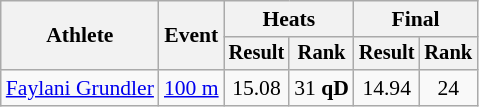<table class="wikitable" style="font-size:90%">
<tr>
<th rowspan=2>Athlete</th>
<th rowspan=2>Event</th>
<th colspan=2>Heats</th>
<th colspan=2>Final</th>
</tr>
<tr style="font-size:95%">
<th>Result</th>
<th>Rank</th>
<th>Result</th>
<th>Rank</th>
</tr>
<tr align=center>
<td align=left><a href='#'>Faylani Grundler</a></td>
<td align=left><a href='#'>100 m</a></td>
<td>15.08</td>
<td>31 <strong>qD</strong></td>
<td>14.94</td>
<td>24</td>
</tr>
</table>
